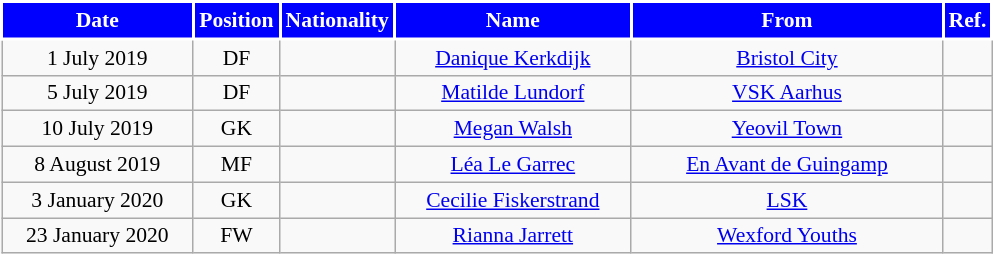<table class="wikitable" style="text-align:center; font-size:90%; ">
<tr>
<th style="background:#0000FF;color:white;border:2px solid #ffffff; width:120px;">Date</th>
<th style="background:#0000FF;color:white;border:2px solid #ffffff; width:50px;">Position</th>
<th style="background:#0000FF;color:white;border:2px solid #ffffff; width:50px;">Nationality</th>
<th style="background:#0000FF;color:white;border:2px solid #ffffff; width:150px;">Name</th>
<th style="background:#0000FF;color:white;border:2px solid #ffffff; width:200px;">From</th>
<th style="background:#0000FF;color:white;border:2px solid #ffffff; width:25px;">Ref.</th>
</tr>
<tr>
<td>1 July 2019</td>
<td>DF</td>
<td></td>
<td><a href='#'>Danique Kerkdijk</a></td>
<td> <a href='#'>Bristol City</a></td>
<td></td>
</tr>
<tr>
<td>5 July 2019</td>
<td>DF</td>
<td></td>
<td><a href='#'>Matilde Lundorf</a></td>
<td> <a href='#'>VSK Aarhus</a></td>
<td></td>
</tr>
<tr>
<td>10 July 2019</td>
<td>GK</td>
<td></td>
<td><a href='#'>Megan Walsh</a></td>
<td> <a href='#'>Yeovil Town</a></td>
<td></td>
</tr>
<tr>
<td>8 August 2019</td>
<td>MF</td>
<td></td>
<td><a href='#'>Léa Le Garrec</a></td>
<td> <a href='#'>En Avant de Guingamp</a></td>
<td></td>
</tr>
<tr>
<td>3 January 2020</td>
<td>GK</td>
<td></td>
<td><a href='#'>Cecilie Fiskerstrand</a></td>
<td> <a href='#'>LSK</a></td>
<td></td>
</tr>
<tr>
<td>23 January 2020</td>
<td>FW</td>
<td></td>
<td><a href='#'>Rianna Jarrett</a></td>
<td> <a href='#'>Wexford Youths</a></td>
<td></td>
</tr>
</table>
